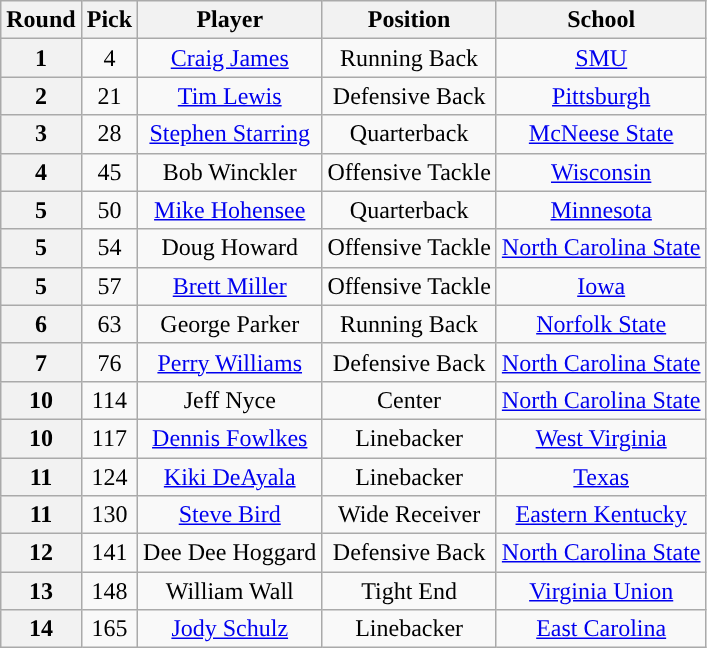<table class="wikitable sortable sortable">
<tr>
<th>Round</th>
<th>Pick</th>
<th>Player</th>
<th>Position</th>
<th>School</th>
</tr>
<tr>
<th>1</th>
<td align=center>4</td>
<td align=center><a href='#'>Craig James</a></td>
<td align=center>Running Back</td>
<td align=center><a href='#'>SMU</a></td>
</tr>
<tr>
<th>2</th>
<td align=center>21</td>
<td align=center><a href='#'>Tim Lewis</a></td>
<td align=center>Defensive Back</td>
<td align=center><a href='#'>Pittsburgh</a></td>
</tr>
<tr>
<th>3</th>
<td align=center>28</td>
<td align=center><a href='#'>Stephen Starring</a></td>
<td align=center>Quarterback</td>
<td align=center><a href='#'>McNeese State</a></td>
</tr>
<tr>
<th>4</th>
<td align=center>45</td>
<td align=center>Bob Winckler</td>
<td align=center>Offensive Tackle</td>
<td align=center><a href='#'>Wisconsin</a></td>
</tr>
<tr>
<th>5</th>
<td align=center>50</td>
<td align=center><a href='#'>Mike Hohensee</a></td>
<td align=center>Quarterback</td>
<td align=center><a href='#'>Minnesota</a></td>
</tr>
<tr>
<th>5</th>
<td align=center>54</td>
<td align=center>Doug Howard</td>
<td align=center>Offensive Tackle</td>
<td align=center><a href='#'>North Carolina State</a></td>
</tr>
<tr>
<th>5</th>
<td align=center>57</td>
<td align=center><a href='#'>Brett Miller</a></td>
<td align=center>Offensive Tackle</td>
<td align=center><a href='#'>Iowa</a></td>
</tr>
<tr>
<th>6</th>
<td align=center>63</td>
<td align=center>George Parker</td>
<td align=center>Running Back</td>
<td align=center><a href='#'>Norfolk State</a></td>
</tr>
<tr>
<th>7</th>
<td align=center>76</td>
<td align=center><a href='#'>Perry Williams</a></td>
<td align=center>Defensive Back</td>
<td align=center><a href='#'>North Carolina State</a></td>
</tr>
<tr>
<th>10</th>
<td align=center>114</td>
<td align=center>Jeff Nyce</td>
<td align=center>Center</td>
<td align=center><a href='#'>North Carolina State</a></td>
</tr>
<tr>
<th>10</th>
<td align=center>117</td>
<td align=center><a href='#'>Dennis Fowlkes</a></td>
<td align=center>Linebacker</td>
<td align=center><a href='#'>West Virginia</a></td>
</tr>
<tr>
<th>11</th>
<td align=center>124</td>
<td align=center><a href='#'>Kiki DeAyala</a></td>
<td align=center>Linebacker</td>
<td align=center><a href='#'>Texas</a></td>
</tr>
<tr>
<th>11</th>
<td align=center>130</td>
<td align=center><a href='#'>Steve Bird</a></td>
<td align=center>Wide Receiver</td>
<td align=center><a href='#'>Eastern Kentucky</a></td>
</tr>
<tr>
<th>12</th>
<td align=center>141</td>
<td align=center>Dee Dee Hoggard</td>
<td align=center>Defensive Back</td>
<td align=center><a href='#'>North Carolina State</a></td>
</tr>
<tr>
<th>13</th>
<td align=center>148</td>
<td align=center>William Wall</td>
<td align=center>Tight End</td>
<td align=center><a href='#'>Virginia Union</a></td>
</tr>
<tr>
<th>14</th>
<td align=center>165</td>
<td align=center><a href='#'>Jody Schulz</a></td>
<td align=center>Linebacker</td>
<td align=center><a href='#'>East Carolina</a></td>
</tr>
</table>
